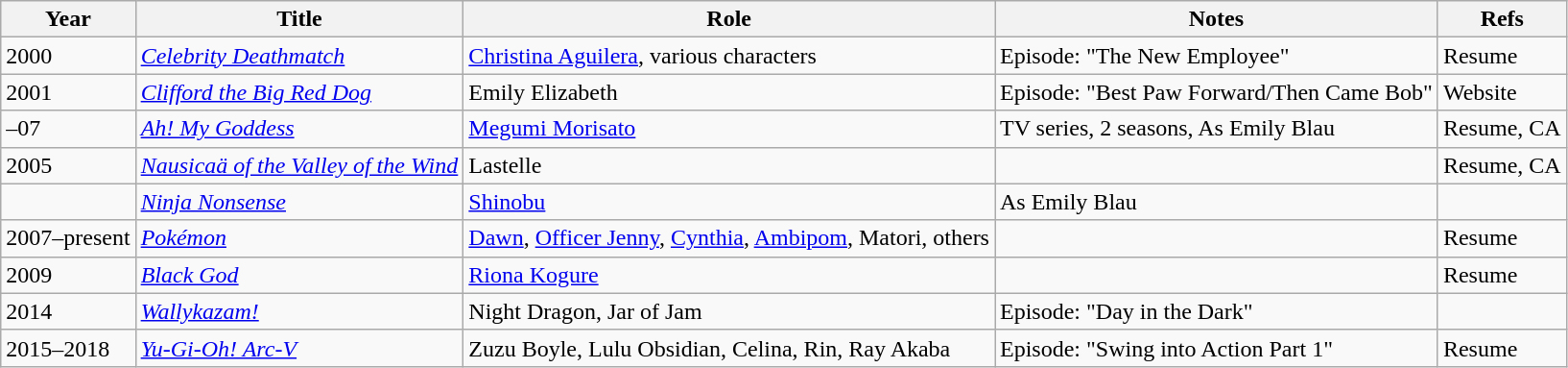<table class="wikitable sortable">
<tr>
<th>Year</th>
<th>Title</th>
<th>Role</th>
<th class="unsortable">Notes</th>
<th class="unsortable">Refs</th>
</tr>
<tr>
<td>2000</td>
<td><em><a href='#'>Celebrity Deathmatch</a></em></td>
<td><a href='#'>Christina Aguilera</a>, various characters</td>
<td>Episode: "The New Employee"</td>
<td>Resume</td>
</tr>
<tr>
<td>2001</td>
<td><em><a href='#'>Clifford the Big Red Dog</a></em></td>
<td>Emily Elizabeth</td>
<td>Episode: "Best Paw Forward/Then Came Bob"</td>
<td>Website</td>
</tr>
<tr>
<td>–07</td>
<td><em><a href='#'>Ah! My Goddess</a></em></td>
<td><a href='#'>Megumi Morisato</a></td>
<td>TV series, 2 seasons, As Emily Blau</td>
<td>Resume, CA</td>
</tr>
<tr>
<td>2005</td>
<td><em><a href='#'>Nausicaä of the Valley of the Wind</a></em></td>
<td>Lastelle</td>
<td></td>
<td>Resume, CA</td>
</tr>
<tr>
<td></td>
<td><em><a href='#'>Ninja Nonsense</a></em></td>
<td><a href='#'>Shinobu</a></td>
<td>As Emily Blau</td>
<td></td>
</tr>
<tr>
<td>2007–present</td>
<td><em><a href='#'>Pokémon</a></em></td>
<td><a href='#'>Dawn</a>, <a href='#'>Officer Jenny</a>, <a href='#'>Cynthia</a>, <a href='#'>Ambipom</a>, Matori, others</td>
<td></td>
<td>Resume</td>
</tr>
<tr>
<td>2009</td>
<td><em><a href='#'>Black God</a></em></td>
<td><a href='#'>Riona Kogure</a></td>
<td></td>
<td>Resume</td>
</tr>
<tr>
<td>2014</td>
<td><em><a href='#'>Wallykazam!</a></em></td>
<td>Night Dragon, Jar of Jam</td>
<td>Episode: "Day in the Dark"</td>
<td></td>
</tr>
<tr>
<td>2015–2018</td>
<td><em><a href='#'>Yu-Gi-Oh! Arc-V</a></em></td>
<td>Zuzu Boyle, Lulu Obsidian, Celina, Rin, Ray Akaba</td>
<td>Episode: "Swing into Action Part 1"</td>
<td>Resume</td>
</tr>
</table>
